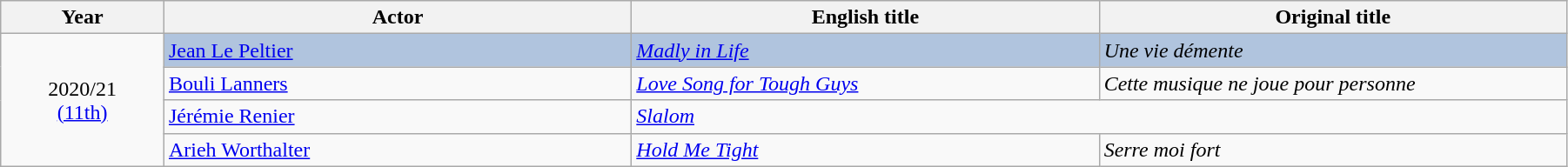<table class="wikitable" width="95%" cellpadding="5">
<tr>
<th width="100"><strong>Year</strong></th>
<th width="300"><strong>Actor</strong></th>
<th width="300"><strong>English title</strong></th>
<th width="300"><strong>Original title</strong></th>
</tr>
<tr>
<td rowspan="4" style="text-align:center;">2020/21<br><a href='#'>(11th)</a></td>
<td style="background:#B0C4DE;"><a href='#'>Jean Le Peltier</a></td>
<td style="background:#B0C4DE;"><em><a href='#'>Madly in Life</a></em></td>
<td style="background:#B0C4DE;"><em>Une vie démente</em></td>
</tr>
<tr>
<td><a href='#'>Bouli Lanners</a></td>
<td><em><a href='#'>Love Song for Tough Guys</a></em></td>
<td><em>Cette musique ne joue pour personne</em></td>
</tr>
<tr>
<td><a href='#'>Jérémie Renier</a></td>
<td colspan="2"><em><a href='#'>Slalom</a></em></td>
</tr>
<tr>
<td><a href='#'>Arieh Worthalter</a></td>
<td><em><a href='#'>Hold Me Tight</a></em></td>
<td><em>Serre moi fort</em></td>
</tr>
</table>
